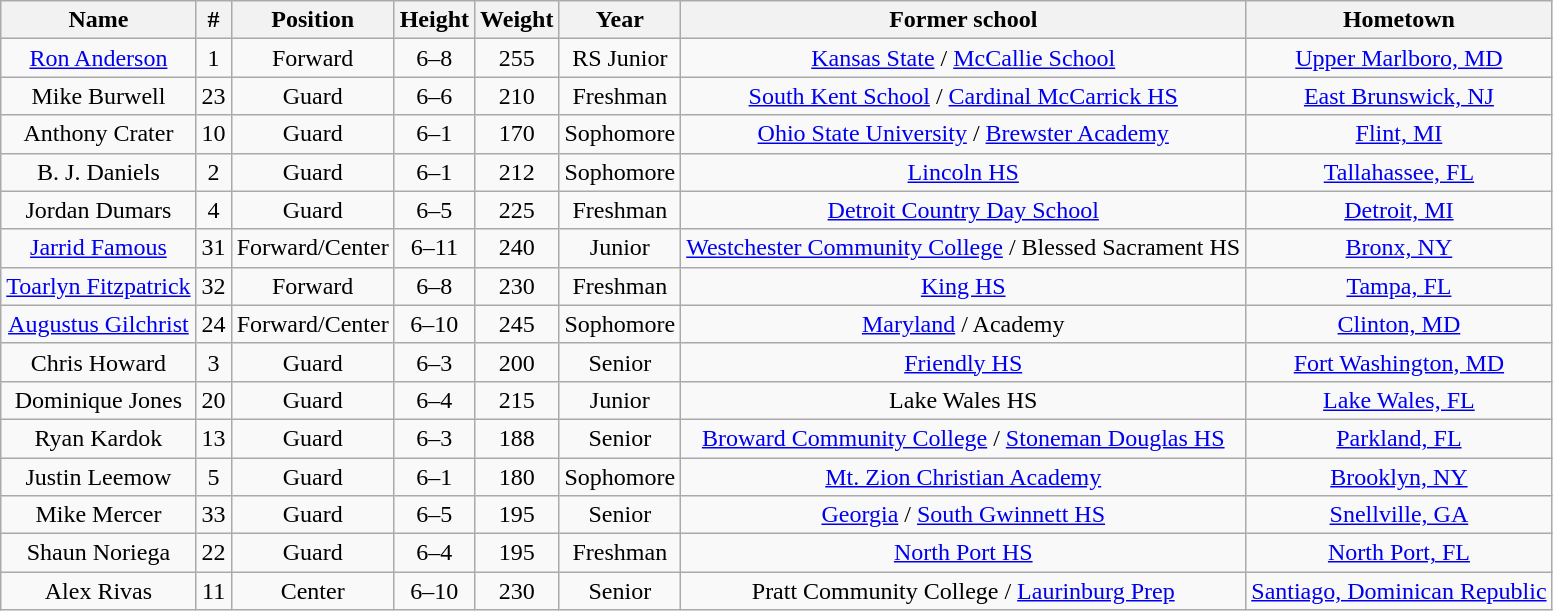<table class="wikitable" style="text-align: center;">
<tr>
<th>Name</th>
<th>#</th>
<th>Position</th>
<th>Height</th>
<th>Weight</th>
<th>Year</th>
<th>Former school</th>
<th>Hometown</th>
</tr>
<tr>
<td><a href='#'>Ron Anderson</a></td>
<td>1</td>
<td>Forward</td>
<td>6–8</td>
<td>255</td>
<td>RS Junior</td>
<td><a href='#'>Kansas State</a> / <a href='#'>McCallie School</a></td>
<td><a href='#'>Upper Marlboro, MD</a></td>
</tr>
<tr>
<td>Mike Burwell</td>
<td>23</td>
<td>Guard</td>
<td>6–6</td>
<td>210</td>
<td>Freshman</td>
<td><a href='#'>South Kent School</a> / <a href='#'>Cardinal McCarrick HS</a></td>
<td><a href='#'>East Brunswick, NJ</a></td>
</tr>
<tr>
<td>Anthony Crater</td>
<td>10</td>
<td>Guard</td>
<td>6–1</td>
<td>170</td>
<td>Sophomore</td>
<td><a href='#'>Ohio State University</a> / <a href='#'>Brewster Academy</a></td>
<td><a href='#'>Flint, MI</a></td>
</tr>
<tr>
<td>B. J. Daniels</td>
<td>2</td>
<td>Guard</td>
<td>6–1</td>
<td>212</td>
<td>Sophomore</td>
<td><a href='#'>Lincoln HS</a></td>
<td><a href='#'>Tallahassee, FL</a></td>
</tr>
<tr>
<td>Jordan Dumars</td>
<td>4</td>
<td>Guard</td>
<td>6–5</td>
<td>225</td>
<td>Freshman</td>
<td><a href='#'>Detroit Country Day School</a></td>
<td><a href='#'>Detroit, MI</a></td>
</tr>
<tr>
<td><a href='#'>Jarrid Famous</a></td>
<td>31</td>
<td>Forward/Center</td>
<td>6–11</td>
<td>240</td>
<td>Junior</td>
<td><a href='#'>Westchester Community College</a> / Blessed Sacrament HS</td>
<td><a href='#'>Bronx, NY</a></td>
</tr>
<tr>
<td><a href='#'>Toarlyn Fitzpatrick</a></td>
<td>32</td>
<td>Forward</td>
<td>6–8</td>
<td>230</td>
<td>Freshman</td>
<td><a href='#'>King HS</a></td>
<td><a href='#'>Tampa, FL</a></td>
</tr>
<tr>
<td><a href='#'>Augustus Gilchrist</a></td>
<td>24</td>
<td>Forward/Center</td>
<td>6–10</td>
<td>245</td>
<td>Sophomore</td>
<td><a href='#'>Maryland</a> /  Academy</td>
<td><a href='#'>Clinton, MD</a></td>
</tr>
<tr>
<td>Chris Howard</td>
<td>3</td>
<td>Guard</td>
<td>6–3</td>
<td>200</td>
<td>Senior</td>
<td><a href='#'>Friendly HS</a></td>
<td><a href='#'>Fort Washington, MD</a></td>
</tr>
<tr>
<td>Dominique Jones</td>
<td>20</td>
<td>Guard</td>
<td>6–4</td>
<td>215</td>
<td>Junior</td>
<td>Lake Wales HS</td>
<td><a href='#'>Lake Wales, FL</a></td>
</tr>
<tr>
<td>Ryan Kardok</td>
<td>13</td>
<td>Guard</td>
<td>6–3</td>
<td>188</td>
<td>Senior</td>
<td><a href='#'>Broward Community College</a> / <a href='#'>Stoneman Douglas HS</a></td>
<td><a href='#'>Parkland, FL</a></td>
</tr>
<tr>
<td>Justin Leemow</td>
<td>5</td>
<td>Guard</td>
<td>6–1</td>
<td>180</td>
<td>Sophomore</td>
<td><a href='#'>Mt. Zion Christian Academy</a></td>
<td><a href='#'>Brooklyn, NY</a></td>
</tr>
<tr>
<td>Mike Mercer</td>
<td>33</td>
<td>Guard</td>
<td>6–5</td>
<td>195</td>
<td>Senior</td>
<td><a href='#'>Georgia</a> / <a href='#'>South Gwinnett HS</a></td>
<td><a href='#'>Snellville, GA</a></td>
</tr>
<tr>
<td>Shaun Noriega</td>
<td>22</td>
<td>Guard</td>
<td>6–4</td>
<td>195</td>
<td>Freshman</td>
<td><a href='#'>North Port HS</a></td>
<td><a href='#'>North Port, FL</a></td>
</tr>
<tr>
<td>Alex Rivas</td>
<td>11</td>
<td>Center</td>
<td>6–10</td>
<td>230</td>
<td>Senior</td>
<td>Pratt Community College / <a href='#'>Laurinburg Prep</a></td>
<td><a href='#'>Santiago, Dominican Republic</a></td>
</tr>
</table>
